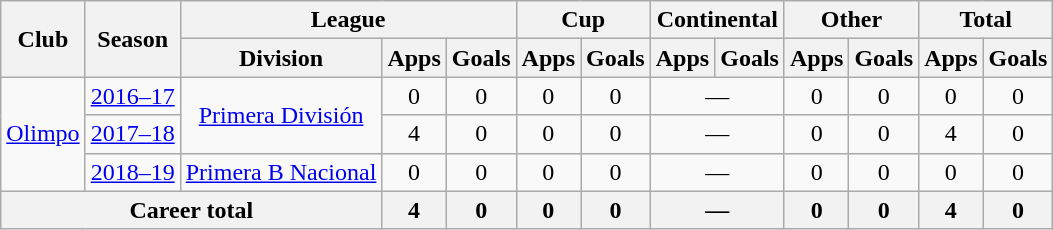<table class="wikitable" style="text-align:center">
<tr>
<th rowspan="2">Club</th>
<th rowspan="2">Season</th>
<th colspan="3">League</th>
<th colspan="2">Cup</th>
<th colspan="2">Continental</th>
<th colspan="2">Other</th>
<th colspan="2">Total</th>
</tr>
<tr>
<th>Division</th>
<th>Apps</th>
<th>Goals</th>
<th>Apps</th>
<th>Goals</th>
<th>Apps</th>
<th>Goals</th>
<th>Apps</th>
<th>Goals</th>
<th>Apps</th>
<th>Goals</th>
</tr>
<tr>
<td rowspan="3"><a href='#'>Olimpo</a></td>
<td><a href='#'>2016–17</a></td>
<td rowspan="2"><a href='#'>Primera División</a></td>
<td>0</td>
<td>0</td>
<td>0</td>
<td>0</td>
<td colspan="2">—</td>
<td>0</td>
<td>0</td>
<td>0</td>
<td>0</td>
</tr>
<tr>
<td><a href='#'>2017–18</a></td>
<td>4</td>
<td>0</td>
<td>0</td>
<td>0</td>
<td colspan="2">—</td>
<td>0</td>
<td>0</td>
<td>4</td>
<td>0</td>
</tr>
<tr>
<td><a href='#'>2018–19</a></td>
<td rowspan="1"><a href='#'>Primera B Nacional</a></td>
<td>0</td>
<td>0</td>
<td>0</td>
<td>0</td>
<td colspan="2">—</td>
<td>0</td>
<td>0</td>
<td>0</td>
<td>0</td>
</tr>
<tr>
<th colspan="3">Career total</th>
<th>4</th>
<th>0</th>
<th>0</th>
<th>0</th>
<th colspan="2">—</th>
<th>0</th>
<th>0</th>
<th>4</th>
<th>0</th>
</tr>
</table>
